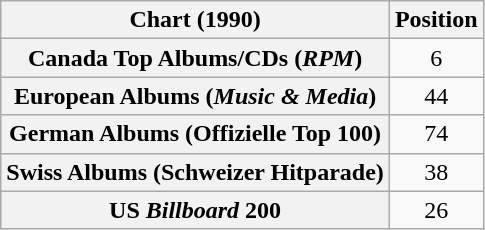<table class="wikitable sortable plainrowheaders" style="text-align:center">
<tr>
<th scope="col">Chart (1990)</th>
<th scope="col">Position</th>
</tr>
<tr>
<th scope="row">Canada Top Albums/CDs (<em>RPM</em>)</th>
<td>6</td>
</tr>
<tr>
<th scope="row">European Albums (<em>Music & Media</em>)</th>
<td>44</td>
</tr>
<tr>
<th scope="row">German Albums (Offizielle Top 100)</th>
<td>74</td>
</tr>
<tr>
<th scope="row">Swiss Albums (Schweizer Hitparade)</th>
<td>38</td>
</tr>
<tr>
<th scope="row">US <em>Billboard</em> 200</th>
<td>26</td>
</tr>
</table>
